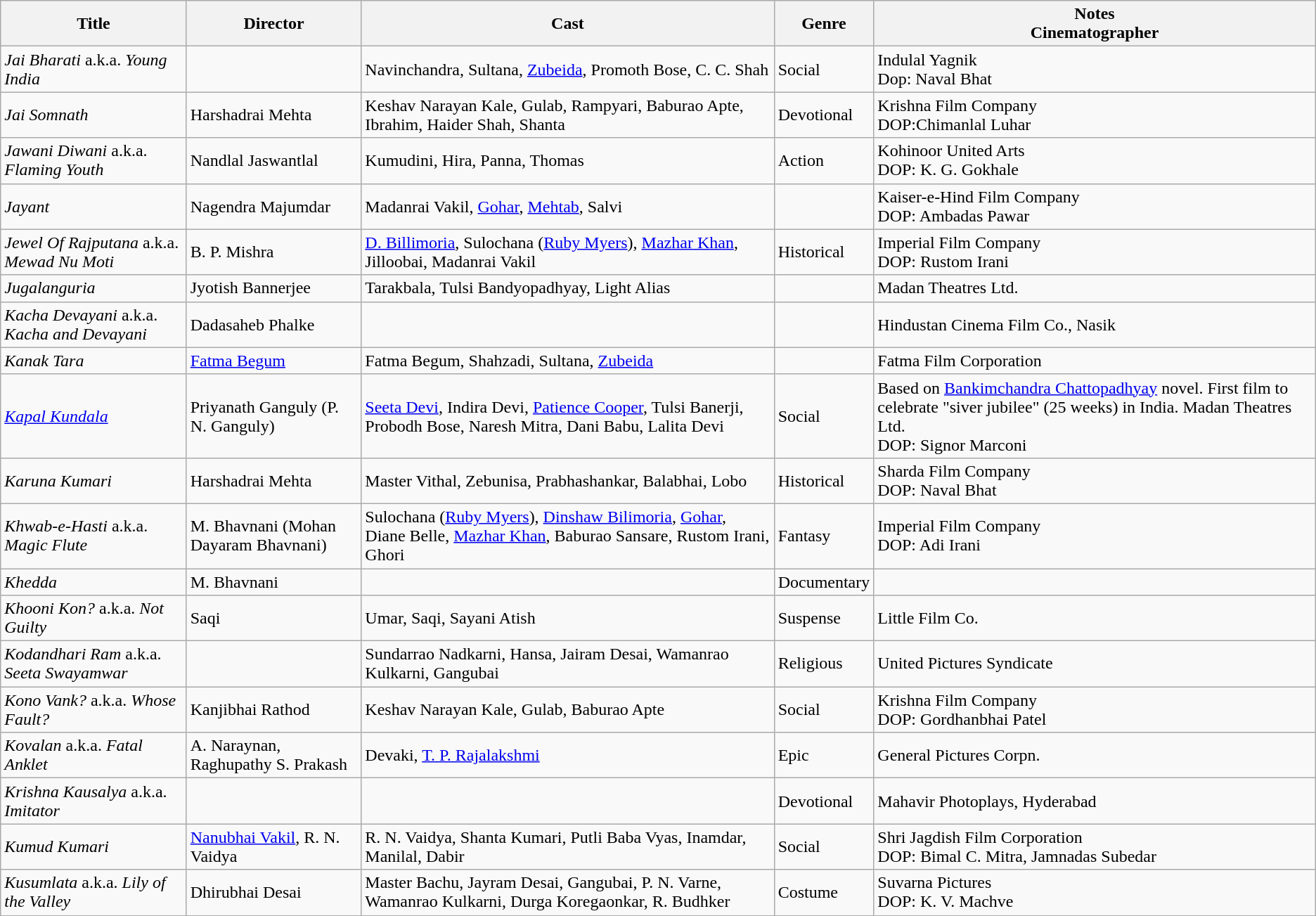<table class="wikitable">
<tr>
<th>Title</th>
<th>Director</th>
<th>Cast</th>
<th>Genre</th>
<th>Notes<br>Cinematographer</th>
</tr>
<tr>
<td><em>Jai Bharati</em> a.k.a. <em>Young India</em></td>
<td></td>
<td>Navinchandra, Sultana, <a href='#'>Zubeida</a>, Promoth Bose, C. C. Shah</td>
<td>Social</td>
<td>Indulal Yagnik<br>Dop: Naval Bhat</td>
</tr>
<tr>
<td><em>Jai Somnath</em></td>
<td>Harshadrai Mehta</td>
<td>Keshav Narayan Kale, Gulab, Rampyari, Baburao Apte, Ibrahim, Haider Shah, Shanta</td>
<td>Devotional</td>
<td>Krishna Film Company<br>DOP:Chimanlal Luhar</td>
</tr>
<tr>
<td><em>Jawani Diwani</em> a.k.a. <em>Flaming Youth</em></td>
<td>Nandlal Jaswantlal</td>
<td>Kumudini, Hira, Panna, Thomas</td>
<td>Action</td>
<td>Kohinoor United Arts<br>DOP: K. G. Gokhale</td>
</tr>
<tr>
<td><em>Jayant</em></td>
<td>Nagendra Majumdar</td>
<td>Madanrai Vakil, <a href='#'>Gohar</a>, <a href='#'>Mehtab</a>, Salvi</td>
<td></td>
<td>Kaiser-e-Hind Film Company<br>DOP: Ambadas Pawar</td>
</tr>
<tr>
<td><em>Jewel Of Rajputana</em> a.k.a. <em>Mewad Nu Moti</em></td>
<td>B. P. Mishra</td>
<td><a href='#'>D. Billimoria</a>, Sulochana (<a href='#'>Ruby Myers</a>), <a href='#'>Mazhar Khan</a>, Jilloobai, Madanrai Vakil</td>
<td>Historical</td>
<td>Imperial Film Company<br>DOP: Rustom Irani</td>
</tr>
<tr>
<td><em>Jugalanguria</em></td>
<td>Jyotish Bannerjee</td>
<td>Tarakbala, Tulsi Bandyopadhyay, Light Alias</td>
<td></td>
<td>Madan Theatres Ltd.</td>
</tr>
<tr>
<td><em>Kacha Devayani</em> a.k.a. <em>Kacha and Devayani</em></td>
<td>Dadasaheb Phalke</td>
<td></td>
<td></td>
<td>Hindustan Cinema Film Co., Nasik</td>
</tr>
<tr>
<td><em>Kanak Tara</em></td>
<td><a href='#'>Fatma Begum</a></td>
<td>Fatma Begum, Shahzadi, Sultana, <a href='#'>Zubeida</a></td>
<td></td>
<td>Fatma Film Corporation</td>
</tr>
<tr>
<td><em><a href='#'>Kapal Kundala</a></em></td>
<td>Priyanath Ganguly (P. N. Ganguly)</td>
<td><a href='#'>Seeta Devi</a>, Indira Devi, <a href='#'>Patience Cooper</a>, Tulsi Banerji, Probodh Bose, Naresh Mitra, Dani Babu, Lalita Devi</td>
<td>Social</td>
<td>Based on <a href='#'>Bankimchandra Chattopadhyay</a> novel. First film to celebrate "siver jubilee" (25 weeks) in India. Madan Theatres Ltd.<br>DOP: Signor Marconi</td>
</tr>
<tr>
<td><em>Karuna Kumari</em></td>
<td>Harshadrai Mehta</td>
<td>Master Vithal, Zebunisa, Prabhashankar, Balabhai, Lobo</td>
<td>Historical</td>
<td>Sharda Film Company<br>DOP: Naval Bhat</td>
</tr>
<tr>
<td><em>Khwab-e-Hasti</em> a.k.a. <em>Magic Flute</em></td>
<td>M. Bhavnani (Mohan Dayaram Bhavnani)</td>
<td>Sulochana (<a href='#'>Ruby Myers</a>), <a href='#'>Dinshaw Bilimoria</a>, <a href='#'>Gohar</a>, Diane Belle, <a href='#'>Mazhar Khan</a>, Baburao Sansare, Rustom Irani, Ghori</td>
<td>Fantasy</td>
<td>Imperial Film Company<br>DOP: Adi Irani</td>
</tr>
<tr>
<td><em>Khedda</em></td>
<td>M. Bhavnani</td>
<td></td>
<td>Documentary</td>
<td></td>
</tr>
<tr>
<td><em>Khooni Kon?</em> a.k.a. <em>Not Guilty</em></td>
<td>Saqi</td>
<td>Umar, Saqi, Sayani Atish</td>
<td>Suspense</td>
<td>Little Film Co.</td>
</tr>
<tr>
<td><em>Kodandhari Ram</em> a.k.a. <em>Seeta Swayamwar</em></td>
<td></td>
<td>Sundarrao Nadkarni, Hansa, Jairam Desai, Wamanrao Kulkarni, Gangubai</td>
<td>Religious</td>
<td>United Pictures Syndicate</td>
</tr>
<tr>
<td><em>Kono Vank?</em> a.k.a. <em>Whose Fault?</em></td>
<td>Kanjibhai Rathod</td>
<td>Keshav Narayan Kale, Gulab, Baburao Apte</td>
<td>Social</td>
<td>Krishna Film Company<br>DOP: Gordhanbhai Patel</td>
</tr>
<tr>
<td><em>Kovalan</em> a.k.a. <em>Fatal Anklet</em></td>
<td>A. Naraynan, Raghupathy S. Prakash</td>
<td>Devaki, <a href='#'>T. P. Rajalakshmi</a></td>
<td>Epic</td>
<td>General Pictures Corpn.</td>
</tr>
<tr>
<td><em>Krishna Kausalya</em> a.k.a. <em>Imitator</em></td>
<td></td>
<td></td>
<td>Devotional</td>
<td>Mahavir Photoplays, Hyderabad</td>
</tr>
<tr>
<td><em>Kumud Kumari</em></td>
<td><a href='#'>Nanubhai Vakil</a>, R. N. Vaidya</td>
<td>R. N. Vaidya, Shanta Kumari, Putli Baba Vyas, Inamdar, Manilal, Dabir</td>
<td>Social</td>
<td>Shri Jagdish Film Corporation<br>DOP: Bimal C. Mitra, Jamnadas Subedar</td>
</tr>
<tr>
<td><em>Kusumlata</em> a.k.a. <em>Lily of the Valley</em></td>
<td>Dhirubhai Desai</td>
<td>Master Bachu, Jayram Desai, Gangubai, P. N. Varne, Wamanrao Kulkarni, Durga Koregaonkar, R. Budhker</td>
<td>Costume</td>
<td>Suvarna Pictures<br>DOP: K. V. Machve</td>
</tr>
</table>
